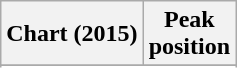<table class="wikitable sortable plainrowheaders" style="text-align:center;">
<tr>
<th scope="col">Chart (2015)</th>
<th scope="col">Peak<br>position</th>
</tr>
<tr>
</tr>
<tr>
</tr>
<tr>
</tr>
<tr>
</tr>
<tr>
</tr>
<tr>
</tr>
<tr>
</tr>
<tr>
</tr>
<tr>
</tr>
<tr>
</tr>
<tr>
</tr>
<tr>
</tr>
<tr>
</tr>
</table>
